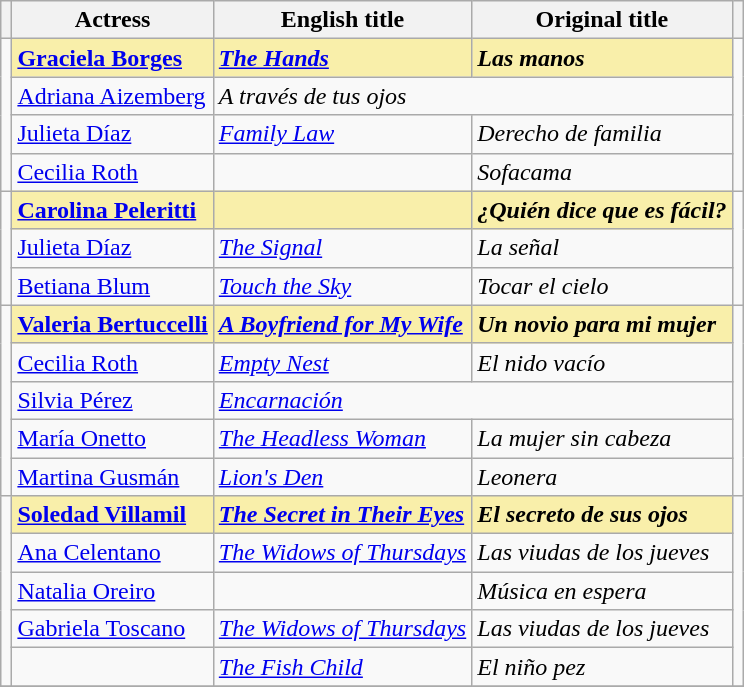<table class="wikitable sortable" style=" margin-left: auto; margin-right: auto">
<tr>
<th></th>
<th>Actress</th>
<th class = "unsortable">English title</th>
<th class = "unsortable">Original title</th>
<th class = "unsortable" align= "center"></th>
</tr>
<tr>
<td rowspan = "4"></td>
<td bgcolor = "f9efaa"><strong><a href='#'>Graciela Borges</a> </strong></td>
<td bgcolor = "f9efaa"><strong><em><a href='#'>The Hands</a></em></strong></td>
<td bgcolor = "f9efaa"><strong><em>Las manos</em></strong></td>
<td rowspan = "4"></td>
</tr>
<tr>
<td><a href='#'>Adriana Aizemberg</a></td>
<td colspan = "2"><em>A través de tus ojos</em></td>
</tr>
<tr>
<td><a href='#'>Julieta Díaz</a></td>
<td><em><a href='#'>Family Law</a></em></td>
<td><em>Derecho de familia</em></td>
</tr>
<tr>
<td><a href='#'>Cecilia Roth</a></td>
<td><em></em></td>
<td><em>Sofacama</em></td>
</tr>
<tr>
<td rowspan = "3"></td>
<td bgcolor = "f9efaa"><strong><a href='#'>Carolina Peleritti</a> </strong></td>
<td bgcolor = "f9efaa"><strong><em></em></strong></td>
<td bgcolor = "f9efaa"><strong><em>¿Quién dice que es fácil?</em></strong></td>
<td rowspan = "3"></td>
</tr>
<tr>
<td><a href='#'>Julieta Díaz</a></td>
<td><em><a href='#'>The Signal</a></em></td>
<td><em>La señal</em></td>
</tr>
<tr>
<td><a href='#'>Betiana Blum</a></td>
<td><em><a href='#'>Touch the Sky</a></em></td>
<td><em>Tocar el cielo</em></td>
</tr>
<tr>
<td rowspan = "5"></td>
<td bgcolor = "f9efaa"><strong><a href='#'>Valeria Bertuccelli</a> </strong></td>
<td bgcolor = "f9efaa"><strong><em><a href='#'>A Boyfriend for My Wife</a></em></strong></td>
<td bgcolor = "f9efaa"><strong><em>Un novio para mi mujer</em></strong></td>
<td rowspan = "5"></td>
</tr>
<tr>
<td><a href='#'>Cecilia Roth</a></td>
<td><em><a href='#'>Empty Nest</a></em></td>
<td><em>El nido vacío</em></td>
</tr>
<tr>
<td><a href='#'>Silvia Pérez</a></td>
<td colspan = "2"><em><a href='#'>Encarnación</a></em></td>
</tr>
<tr>
<td><a href='#'>María Onetto</a></td>
<td><em><a href='#'>The Headless Woman</a></em></td>
<td><em>La mujer sin cabeza</em></td>
</tr>
<tr>
<td><a href='#'>Martina Gusmán</a></td>
<td><em><a href='#'>Lion's Den</a></em></td>
<td><em>Leonera</em></td>
</tr>
<tr>
<td rowspan = "5"></td>
<td bgcolor = "f9efaa"><strong><a href='#'>Soledad Villamil</a> </strong></td>
<td bgcolor = "f9efaa"><strong><em><a href='#'>The Secret in Their Eyes</a></em></strong></td>
<td bgcolor = "f9efaa"><strong><em>El secreto de sus ojos</em></strong></td>
<td rowspan = "5"></td>
</tr>
<tr>
<td><a href='#'>Ana Celentano</a></td>
<td><em><a href='#'>The Widows of Thursdays</a></em></td>
<td><em>Las viudas de los jueves</em></td>
</tr>
<tr>
<td><a href='#'>Natalia Oreiro</a></td>
<td><em></em></td>
<td><em>Música en espera</em></td>
</tr>
<tr>
<td><a href='#'>Gabriela Toscano</a></td>
<td><em><a href='#'>The Widows of Thursdays</a></em></td>
<td><em>Las viudas de los jueves</em></td>
</tr>
<tr>
<td></td>
<td><em><a href='#'>The Fish Child</a></em></td>
<td><em>El niño pez</em></td>
</tr>
<tr>
</tr>
</table>
